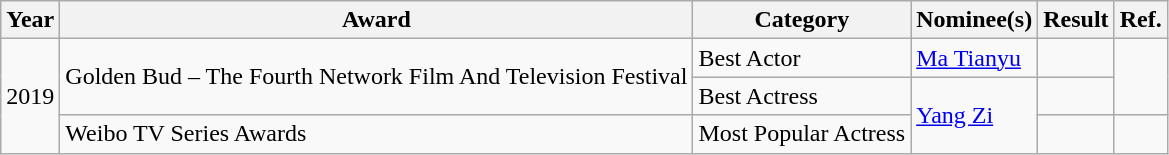<table class="wikitable">
<tr>
<th>Year</th>
<th>Award</th>
<th>Category</th>
<th>Nominee(s)</th>
<th>Result</th>
<th>Ref.</th>
</tr>
<tr>
<td rowspan=3>2019</td>
<td rowspan=2>Golden Bud – The Fourth Network Film And Television Festival</td>
<td>Best Actor</td>
<td><a href='#'>Ma Tianyu</a></td>
<td></td>
<td rowspan=2></td>
</tr>
<tr>
<td>Best Actress</td>
<td rowspan=2><a href='#'>Yang Zi</a></td>
<td></td>
</tr>
<tr>
<td>Weibo TV Series Awards</td>
<td>Most Popular Actress</td>
<td></td>
<td></td>
</tr>
</table>
